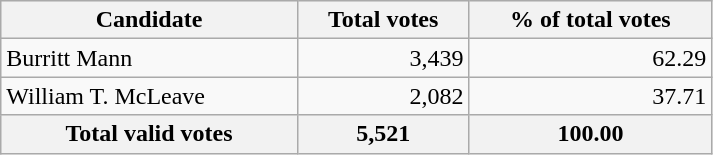<table style="width:475px;" class="wikitable">
<tr bgcolor="#EEEEEE">
<th align="left">Candidate</th>
<th align="right">Total votes</th>
<th align="right">% of total votes</th>
</tr>
<tr>
<td align="left">Burritt Mann</td>
<td align="right">3,439</td>
<td align="right">62.29</td>
</tr>
<tr>
<td align="left">William T. McLeave</td>
<td align="right">2,082</td>
<td align="right">37.71</td>
</tr>
<tr bgcolor="#EEEEEE">
<th align="left">Total valid votes</th>
<th align="right">5,521</th>
<th align="right">100.00</th>
</tr>
</table>
